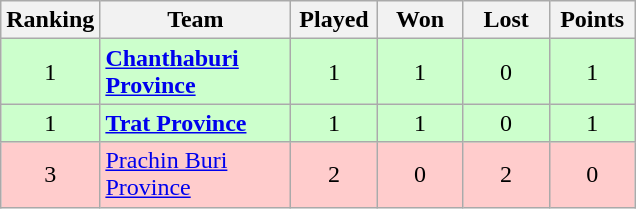<table class="wikitable" style="text-align: center;">
<tr>
<th width="50">Ranking</th>
<th width="120">Team</th>
<th width="50">Played</th>
<th width="50">Won</th>
<th width="50">Lost</th>
<th width="50">Points</th>
</tr>
<tr |- align=center style="background:#ccffcc;">
<td>1</td>
<td align=left> <strong><a href='#'>Chanthaburi Province</a></strong></td>
<td>1</td>
<td>1</td>
<td>0</td>
<td>1</td>
</tr>
<tr |- align=center style="background:#ccffcc;">
<td>1</td>
<td align=left> <strong><a href='#'>Trat Province</a></strong></td>
<td>1</td>
<td>1</td>
<td>0</td>
<td>1</td>
</tr>
<tr |- align=center style="background:#ffcccc;">
<td>3</td>
<td align=left> <a href='#'>Prachin Buri Province</a></td>
<td>2</td>
<td>0</td>
<td>2</td>
<td>0</td>
</tr>
</table>
